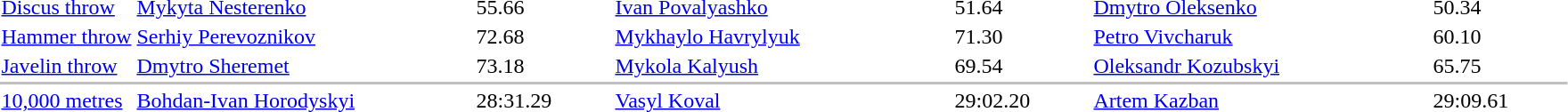<table>
<tr>
<td><a href='#'>Discus throw</a> </td>
<td width=250><a href='#'>Mykyta Nesterenko</a></td>
<td width=100>55.66 </td>
<td width=250><a href='#'>Ivan Povalyashko</a></td>
<td width=100>51.64 </td>
<td width=250><a href='#'>Dmytro Oleksenko</a></td>
<td width=100>50.34 </td>
</tr>
<tr>
<td><a href='#'>Hammer throw</a> </td>
<td><a href='#'>Serhiy Perevoznikov</a></td>
<td>72.68 </td>
<td><a href='#'>Mykhaylo Havrylyuk</a></td>
<td>71.30</td>
<td><a href='#'>Petro Vivcharuk</a></td>
<td>60.10 </td>
</tr>
<tr>
<td><a href='#'>Javelin throw</a> </td>
<td><a href='#'>Dmytro Sheremet</a></td>
<td>73.18 </td>
<td><a href='#'>Mykola Kalyush</a></td>
<td>69.54 </td>
<td><a href='#'>Oleksandr Kozubskyi</a></td>
<td>65.75 </td>
</tr>
<tr bgcolor=silver>
<td colspan=7></td>
</tr>
<tr>
<td><a href='#'>10,000 metres</a></td>
<td><a href='#'>Bohdan-Ivan Horodyskyi</a></td>
<td>28:31.29 </td>
<td><a href='#'>Vasyl Koval</a></td>
<td>29:02.20 </td>
<td><a href='#'>Artem Kazban</a></td>
<td>29:09.61 </td>
</tr>
</table>
